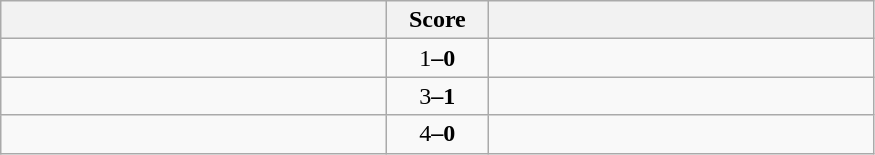<table class="wikitable" style="text-align: center;">
<tr>
<th width=250></th>
<th width=60>Score</th>
<th width=250></th>
</tr>
<tr>
<td align=left><strong></td>
<td></strong>1<strong>–0</td>
<td align=left></td>
</tr>
<tr>
<td align=left></strong><strong></td>
<td></strong>3<strong>–1</td>
<td align=left></td>
</tr>
<tr>
<td align=left></strong><strong></td>
<td></strong>4<strong>–0</td>
<td align=left></td>
</tr>
</table>
